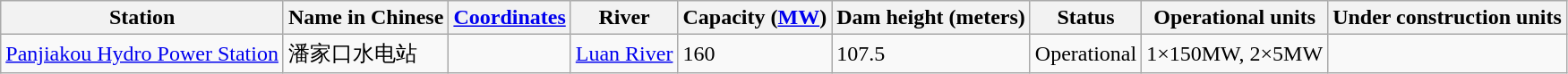<table class="wikitable sortable">
<tr>
<th>Station</th>
<th>Name in Chinese</th>
<th><a href='#'>Coordinates</a></th>
<th>River</th>
<th>Capacity (<a href='#'>MW</a>)</th>
<th>Dam height (meters)</th>
<th>Status</th>
<th>Operational units</th>
<th>Under construction units</th>
</tr>
<tr>
<td><a href='#'>Panjiakou Hydro Power Station</a></td>
<td>潘家口水电站</td>
<td></td>
<td><a href='#'>Luan River</a></td>
<td>160</td>
<td>107.5</td>
<td>Operational</td>
<td>1×150MW, 2×5MW</td>
<td></td>
</tr>
</table>
